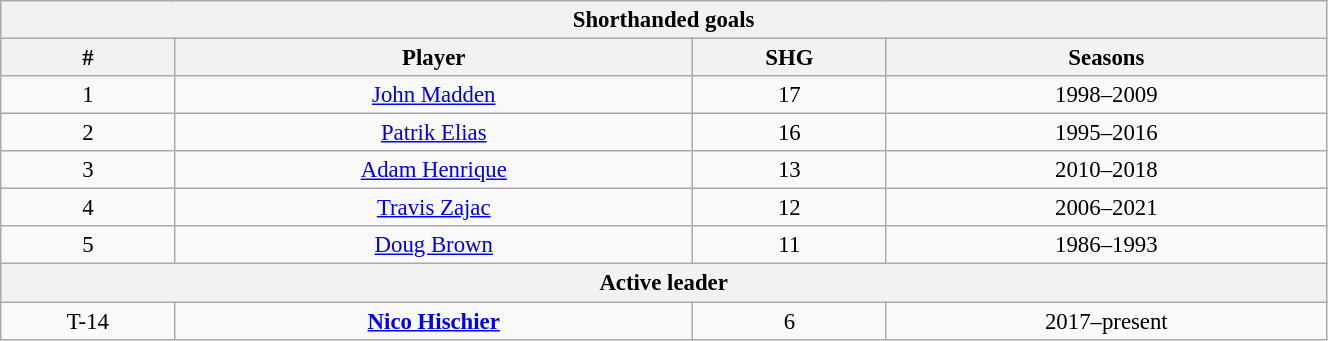<table class="wikitable" style="text-align: center; font-size: 95%" width="70%">
<tr>
<th colspan="4">Shorthanded goals</th>
</tr>
<tr>
<th>#</th>
<th>Player</th>
<th>SHG</th>
<th>Seasons</th>
</tr>
<tr>
<td>1</td>
<td><a href='#'>John Madden</a></td>
<td>17</td>
<td>1998–2009</td>
</tr>
<tr>
<td>2</td>
<td><a href='#'>Patrik Elias</a></td>
<td>16</td>
<td>1995–2016</td>
</tr>
<tr>
<td>3</td>
<td><a href='#'>Adam Henrique</a></td>
<td>13</td>
<td>2010–2018</td>
</tr>
<tr>
<td>4</td>
<td><a href='#'>Travis Zajac</a></td>
<td>12</td>
<td>2006–2021</td>
</tr>
<tr>
<td>5</td>
<td><a href='#'>Doug Brown</a></td>
<td>11</td>
<td>1986–1993</td>
</tr>
<tr>
<th colspan="4">Active leader</th>
</tr>
<tr>
<td>T-14</td>
<td><strong><a href='#'>Nico Hischier</a></strong></td>
<td>6</td>
<td>2017–present</td>
</tr>
</table>
